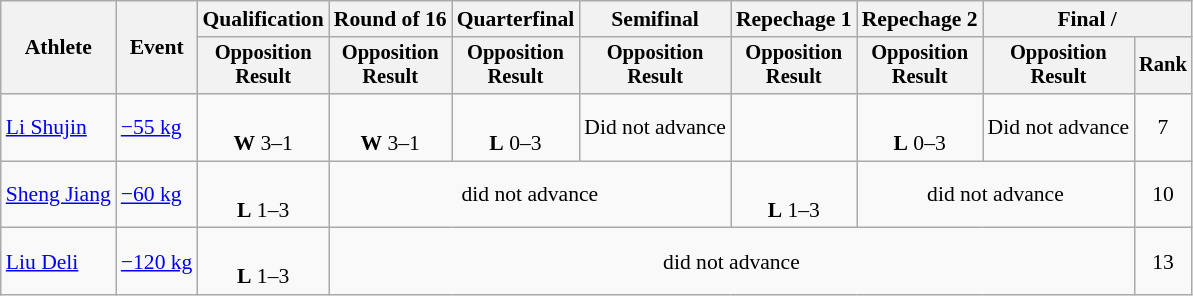<table class="wikitable" style="font-size:90%">
<tr>
<th rowspan=2>Athlete</th>
<th rowspan=2>Event</th>
<th>Qualification</th>
<th>Round of 16</th>
<th>Quarterfinal</th>
<th>Semifinal</th>
<th>Repechage 1</th>
<th>Repechage 2</th>
<th colspan=2>Final / </th>
</tr>
<tr style="font-size: 95%">
<th>Opposition<br>Result</th>
<th>Opposition<br>Result</th>
<th>Opposition<br>Result</th>
<th>Opposition<br>Result</th>
<th>Opposition<br>Result</th>
<th>Opposition<br>Result</th>
<th>Opposition<br>Result</th>
<th>Rank</th>
</tr>
<tr align=center>
<td align=left><a href='#'>Li Shujin</a></td>
<td align=left><a href='#'>−55 kg</a></td>
<td><br><strong>W</strong> 3–1 <sup></sup></td>
<td><br><strong>W</strong> 3–1 <sup></sup></td>
<td><br><strong>L</strong> 0–3 <sup></sup></td>
<td>Did not advance</td>
<td></td>
<td><br><strong>L</strong> 0–3 <sup></sup></td>
<td>Did not advance</td>
<td>7</td>
</tr>
<tr align=center>
<td align=left><a href='#'>Sheng Jiang</a></td>
<td align=left><a href='#'>−60 kg</a></td>
<td><br><strong>L</strong> 1–3 <sup></sup></td>
<td colspan=3>did not advance</td>
<td><br><strong>L</strong> 1–3 <sup></sup></td>
<td colspan=2>did not advance</td>
<td>10</td>
</tr>
<tr align=center>
<td align=left><a href='#'>Liu Deli</a></td>
<td align=left><a href='#'>−120 kg</a></td>
<td><br><strong>L</strong> 1–3 <sup></sup></td>
<td colspan=6>did not advance</td>
<td>13</td>
</tr>
</table>
